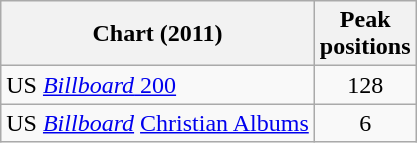<table class="wikitable">
<tr>
<th>Chart (2011)</th>
<th>Peak<br>positions</th>
</tr>
<tr>
<td>US <a href='#'><em>Billboard</em> 200</a></td>
<td align="center">128</td>
</tr>
<tr>
<td>US <em><a href='#'>Billboard</a></em> <a href='#'>Christian Albums</a></td>
<td align="center">6</td>
</tr>
</table>
